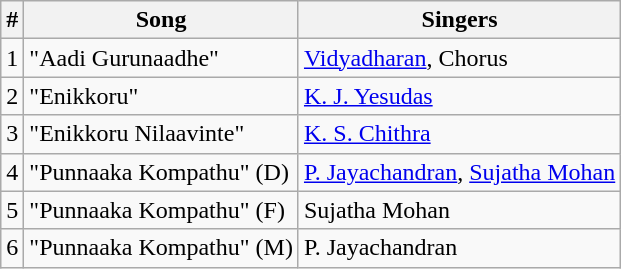<table class="wikitable">
<tr>
<th>#</th>
<th>Song</th>
<th>Singers</th>
</tr>
<tr>
<td>1</td>
<td>"Aadi Gurunaadhe"</td>
<td><a href='#'>Vidyadharan</a>, Chorus</td>
</tr>
<tr>
<td>2</td>
<td>"Enikkoru"</td>
<td><a href='#'>K. J. Yesudas</a></td>
</tr>
<tr>
<td>3</td>
<td>"Enikkoru Nilaavinte"</td>
<td><a href='#'>K. S. Chithra</a></td>
</tr>
<tr>
<td>4</td>
<td>"Punnaaka Kompathu" (D)</td>
<td><a href='#'>P. Jayachandran</a>, <a href='#'>Sujatha Mohan</a></td>
</tr>
<tr>
<td>5</td>
<td>"Punnaaka Kompathu" (F)</td>
<td>Sujatha Mohan</td>
</tr>
<tr>
<td>6</td>
<td>"Punnaaka Kompathu" (M)</td>
<td>P. Jayachandran</td>
</tr>
</table>
